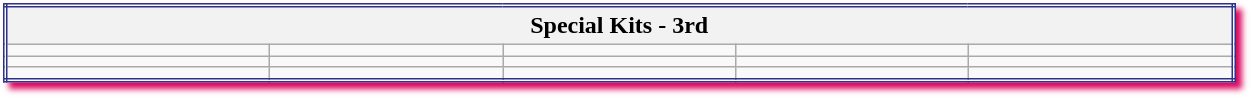<table class="wikitable collapsible collapsed" style="width:65%; border:double #2e3289; box-shadow: 4px 4px 4px #dc0960">
<tr>
<th colspan=5>Special Kits - 3rd</th>
</tr>
<tr>
<td></td>
<td></td>
<td></td>
<td></td>
<td></td>
</tr>
<tr>
<td></td>
<td></td>
<td></td>
<td></td>
<td></td>
</tr>
<tr>
<td></td>
<td></td>
<td></td>
<td></td>
<td></td>
</tr>
</table>
